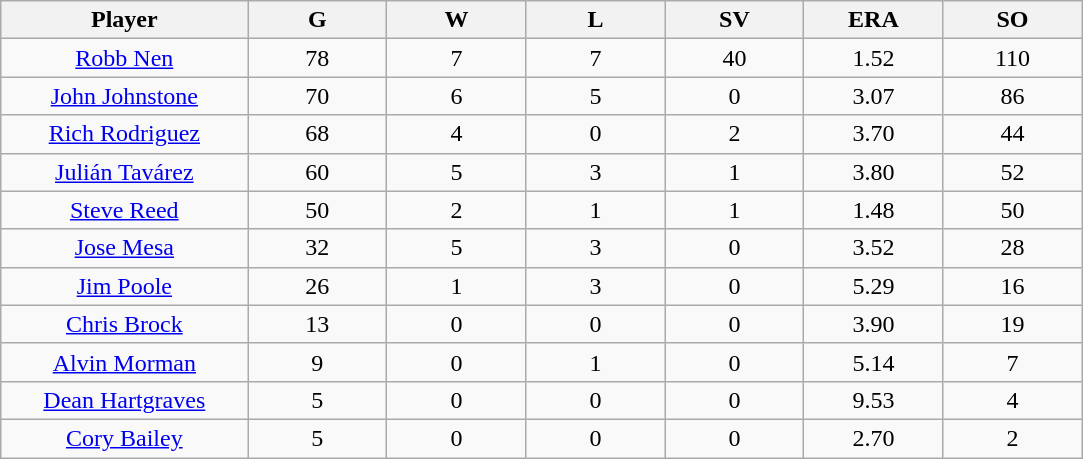<table class="wikitable sortable">
<tr>
<th bgcolor="#DDDDFF" width="16%">Player</th>
<th bgcolor="#DDDDFF" width="9%">G</th>
<th bgcolor="#DDDDFF" width="9%">W</th>
<th bgcolor="#DDDDFF" width="9%">L</th>
<th bgcolor="#DDDDFF" width="9%">SV</th>
<th bgcolor="#DDDDFF" width="9%">ERA</th>
<th bgcolor="#DDDDFF" width="9%">SO</th>
</tr>
<tr align=center>
<td><a href='#'>Robb Nen</a></td>
<td>78</td>
<td>7</td>
<td>7</td>
<td>40</td>
<td>1.52</td>
<td>110</td>
</tr>
<tr align=center>
<td><a href='#'>John Johnstone</a></td>
<td>70</td>
<td>6</td>
<td>5</td>
<td>0</td>
<td>3.07</td>
<td>86</td>
</tr>
<tr align=center>
<td><a href='#'>Rich Rodriguez</a></td>
<td>68</td>
<td>4</td>
<td>0</td>
<td>2</td>
<td>3.70</td>
<td>44</td>
</tr>
<tr align=center>
<td><a href='#'>Julián Tavárez</a></td>
<td>60</td>
<td>5</td>
<td>3</td>
<td>1</td>
<td>3.80</td>
<td>52</td>
</tr>
<tr align=center>
<td><a href='#'>Steve Reed</a></td>
<td>50</td>
<td>2</td>
<td>1</td>
<td>1</td>
<td>1.48</td>
<td>50</td>
</tr>
<tr align=center>
<td><a href='#'>Jose Mesa</a></td>
<td>32</td>
<td>5</td>
<td>3</td>
<td>0</td>
<td>3.52</td>
<td>28</td>
</tr>
<tr align=center>
<td><a href='#'>Jim Poole</a></td>
<td>26</td>
<td>1</td>
<td>3</td>
<td>0</td>
<td>5.29</td>
<td>16</td>
</tr>
<tr align=center>
<td><a href='#'>Chris Brock</a></td>
<td>13</td>
<td>0</td>
<td>0</td>
<td>0</td>
<td>3.90</td>
<td>19</td>
</tr>
<tr align=center>
<td><a href='#'>Alvin Morman</a></td>
<td>9</td>
<td>0</td>
<td>1</td>
<td>0</td>
<td>5.14</td>
<td>7</td>
</tr>
<tr align=center>
<td><a href='#'>Dean Hartgraves</a></td>
<td>5</td>
<td>0</td>
<td>0</td>
<td>0</td>
<td>9.53</td>
<td>4</td>
</tr>
<tr align=center>
<td><a href='#'>Cory Bailey</a></td>
<td>5</td>
<td>0</td>
<td>0</td>
<td>0</td>
<td>2.70</td>
<td>2</td>
</tr>
</table>
